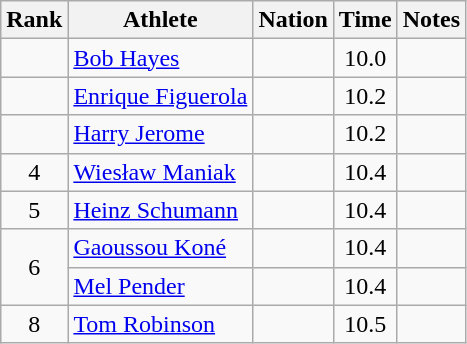<table class="wikitable sortable" style="text-align:center">
<tr>
<th>Rank</th>
<th>Athlete</th>
<th>Nation</th>
<th>Time</th>
<th>Notes</th>
</tr>
<tr>
<td></td>
<td align=left><a href='#'>Bob Hayes</a></td>
<td align=left></td>
<td>10.0</td>
<td></td>
</tr>
<tr>
<td></td>
<td align=left><a href='#'>Enrique Figuerola</a></td>
<td align=left></td>
<td>10.2</td>
<td></td>
</tr>
<tr>
<td></td>
<td align=left><a href='#'>Harry Jerome</a></td>
<td align=left></td>
<td>10.2</td>
<td></td>
</tr>
<tr>
<td>4</td>
<td align=left><a href='#'>Wiesław Maniak</a></td>
<td align=left></td>
<td>10.4</td>
<td></td>
</tr>
<tr>
<td>5</td>
<td align=left><a href='#'>Heinz Schumann</a></td>
<td align=left></td>
<td>10.4</td>
<td></td>
</tr>
<tr>
<td rowspan=2>6</td>
<td align=left><a href='#'>Gaoussou Koné</a></td>
<td align=left></td>
<td>10.4</td>
<td></td>
</tr>
<tr>
<td align=left><a href='#'>Mel Pender</a></td>
<td align=left></td>
<td>10.4</td>
<td></td>
</tr>
<tr>
<td>8</td>
<td align=left><a href='#'>Tom Robinson</a></td>
<td align=left></td>
<td>10.5</td>
<td></td>
</tr>
</table>
